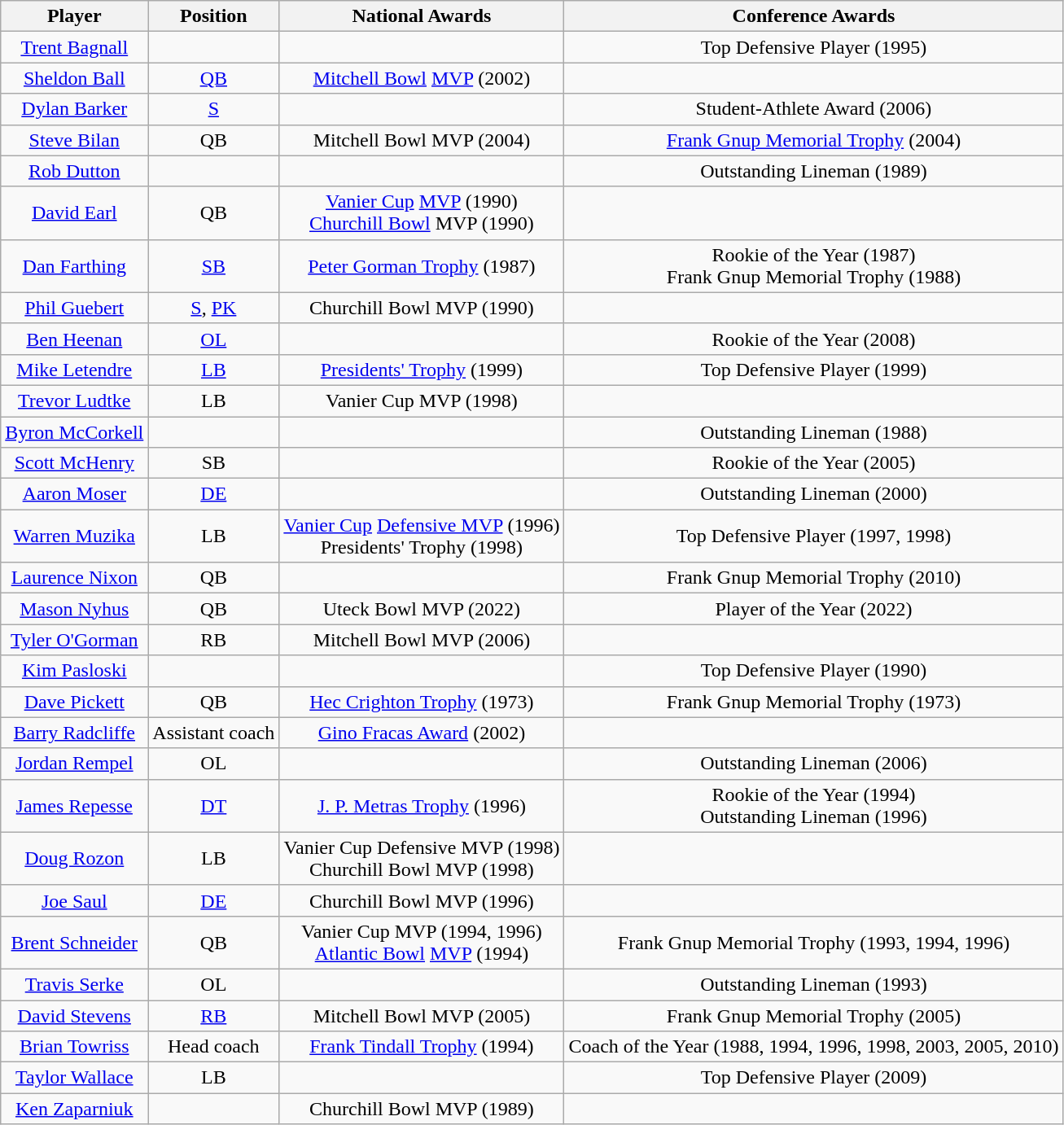<table class="wikitable" style="text-align: center;">
<tr>
<th>Player</th>
<th>Position</th>
<th>National Awards</th>
<th>Conference Awards</th>
</tr>
<tr>
<td><a href='#'>Trent Bagnall</a></td>
<td></td>
<td></td>
<td>Top Defensive Player (1995)</td>
</tr>
<tr>
<td><a href='#'>Sheldon Ball</a></td>
<td><a href='#'>QB</a></td>
<td><a href='#'>Mitchell Bowl</a> <a href='#'>MVP</a> (2002)</td>
<td></td>
</tr>
<tr>
<td><a href='#'>Dylan Barker</a></td>
<td><a href='#'>S</a></td>
<td></td>
<td>Student-Athlete Award (2006)</td>
</tr>
<tr>
<td><a href='#'>Steve Bilan</a></td>
<td>QB</td>
<td>Mitchell Bowl MVP (2004)</td>
<td><a href='#'>Frank Gnup Memorial Trophy</a> (2004)</td>
</tr>
<tr>
<td><a href='#'>Rob Dutton</a></td>
<td></td>
<td></td>
<td>Outstanding Lineman (1989)</td>
</tr>
<tr>
<td><a href='#'>David Earl</a></td>
<td>QB</td>
<td><a href='#'>Vanier Cup</a> <a href='#'>MVP</a> (1990)<br><a href='#'>Churchill Bowl</a> MVP (1990)</td>
<td></td>
</tr>
<tr>
<td><a href='#'>Dan Farthing</a></td>
<td><a href='#'>SB</a></td>
<td><a href='#'>Peter Gorman Trophy</a> (1987)</td>
<td>Rookie of the Year (1987)<br>Frank Gnup Memorial Trophy (1988)</td>
</tr>
<tr>
<td><a href='#'>Phil Guebert</a></td>
<td><a href='#'>S</a>, <a href='#'>PK</a></td>
<td>Churchill Bowl MVP (1990)</td>
</tr>
<tr>
<td><a href='#'>Ben Heenan</a></td>
<td><a href='#'>OL</a></td>
<td></td>
<td>Rookie of the Year (2008)</td>
</tr>
<tr>
<td><a href='#'>Mike Letendre</a></td>
<td><a href='#'>LB</a></td>
<td><a href='#'>Presidents' Trophy</a> (1999)</td>
<td>Top Defensive Player (1999)</td>
</tr>
<tr>
<td><a href='#'>Trevor Ludtke</a></td>
<td>LB</td>
<td>Vanier Cup MVP (1998)</td>
<td></td>
</tr>
<tr>
<td><a href='#'>Byron McCorkell</a></td>
<td></td>
<td></td>
<td>Outstanding Lineman (1988)</td>
</tr>
<tr>
<td><a href='#'>Scott McHenry</a></td>
<td>SB</td>
<td></td>
<td>Rookie of the Year (2005)</td>
</tr>
<tr>
<td><a href='#'>Aaron Moser</a></td>
<td><a href='#'>DE</a></td>
<td></td>
<td>Outstanding Lineman (2000)</td>
</tr>
<tr>
<td><a href='#'>Warren Muzika</a></td>
<td>LB</td>
<td><a href='#'>Vanier Cup</a> <a href='#'>Defensive MVP</a> (1996)<br>Presidents' Trophy (1998)</td>
<td>Top Defensive Player (1997, 1998)</td>
</tr>
<tr>
<td><a href='#'>Laurence Nixon</a></td>
<td>QB</td>
<td></td>
<td>Frank Gnup Memorial Trophy (2010)</td>
</tr>
<tr>
<td><a href='#'>Mason Nyhus</a></td>
<td>QB</td>
<td>Uteck Bowl MVP (2022)</td>
<td>Player of the Year (2022)</td>
</tr>
<tr>
<td><a href='#'>Tyler O'Gorman</a></td>
<td>RB</td>
<td>Mitchell Bowl MVP (2006)</td>
<td></td>
</tr>
<tr>
<td><a href='#'>Kim Pasloski</a></td>
<td></td>
<td></td>
<td>Top Defensive Player (1990)</td>
</tr>
<tr>
<td><a href='#'>Dave Pickett</a></td>
<td>QB</td>
<td><a href='#'>Hec Crighton Trophy</a> (1973)</td>
<td>Frank Gnup Memorial Trophy (1973)</td>
</tr>
<tr>
<td><a href='#'>Barry Radcliffe</a></td>
<td>Assistant coach</td>
<td><a href='#'>Gino Fracas Award</a> (2002)</td>
<td></td>
</tr>
<tr>
<td><a href='#'>Jordan Rempel</a></td>
<td>OL</td>
<td></td>
<td>Outstanding Lineman (2006)</td>
</tr>
<tr>
<td><a href='#'>James Repesse</a></td>
<td><a href='#'>DT</a></td>
<td><a href='#'>J. P. Metras Trophy</a> (1996)</td>
<td>Rookie of the Year (1994)<br>Outstanding Lineman (1996)</td>
</tr>
<tr>
<td><a href='#'>Doug Rozon</a></td>
<td>LB</td>
<td>Vanier Cup Defensive MVP (1998)<br> Churchill Bowl MVP (1998)</td>
<td></td>
</tr>
<tr>
<td><a href='#'>Joe Saul</a></td>
<td><a href='#'>DE</a></td>
<td>Churchill Bowl MVP (1996)</td>
<td></td>
</tr>
<tr>
<td><a href='#'>Brent Schneider</a></td>
<td>QB</td>
<td>Vanier Cup MVP (1994, 1996)<br><a href='#'>Atlantic Bowl</a> <a href='#'>MVP</a> (1994)</td>
<td>Frank Gnup Memorial Trophy (1993, 1994, 1996)</td>
</tr>
<tr>
<td><a href='#'>Travis Serke</a></td>
<td>OL</td>
<td></td>
<td>Outstanding Lineman (1993)</td>
</tr>
<tr>
<td><a href='#'>David Stevens</a></td>
<td><a href='#'>RB</a></td>
<td>Mitchell Bowl MVP (2005)</td>
<td>Frank Gnup Memorial Trophy (2005)</td>
</tr>
<tr>
<td><a href='#'>Brian Towriss</a></td>
<td>Head coach</td>
<td><a href='#'>Frank Tindall Trophy</a> (1994)</td>
<td>Coach of the Year (1988, 1994, 1996, 1998, 2003, 2005, 2010)</td>
</tr>
<tr>
<td><a href='#'>Taylor Wallace</a></td>
<td>LB</td>
<td></td>
<td>Top Defensive Player (2009)</td>
</tr>
<tr>
<td><a href='#'>Ken Zaparniuk</a></td>
<td></td>
<td>Churchill Bowl MVP (1989)</td>
<td></td>
</tr>
</table>
